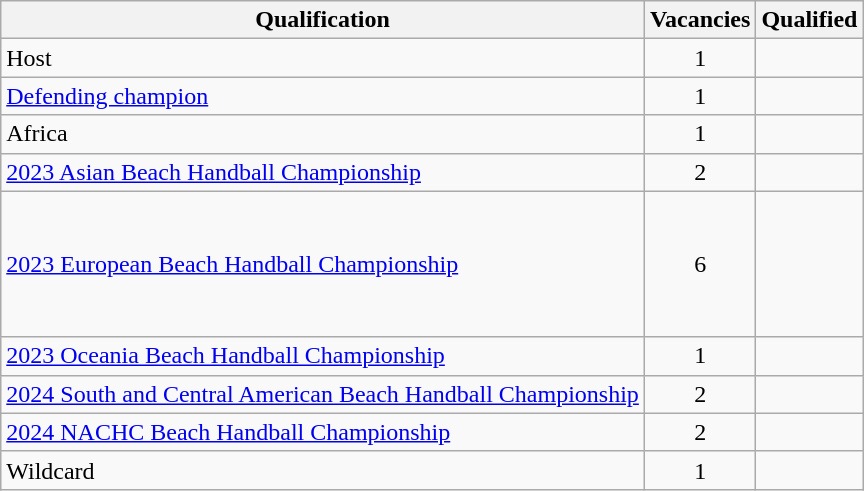<table class="wikitable">
<tr>
<th>Qualification</th>
<th>Vacancies</th>
<th>Qualified</th>
</tr>
<tr>
<td>Host</td>
<td align="center">1</td>
<td></td>
</tr>
<tr>
<td><a href='#'>Defending champion</a></td>
<td align="center">1</td>
<td></td>
</tr>
<tr>
<td>Africa</td>
<td align="center">1</td>
<td><s></s></td>
</tr>
<tr>
<td><a href='#'>2023 Asian Beach Handball Championship</a></td>
<td align="center">2</td>
<td><br></td>
</tr>
<tr>
<td><a href='#'>2023 European Beach Handball Championship</a></td>
<td align="center">6</td>
<td><br><br><br><br><br></td>
</tr>
<tr>
<td><a href='#'>2023 Oceania Beach Handball Championship</a></td>
<td align="center">1</td>
<td></td>
</tr>
<tr>
<td><a href='#'>2024 South and Central American Beach Handball Championship</a></td>
<td align="center">2</td>
<td><br></td>
</tr>
<tr>
<td><a href='#'>2024 NACHC Beach Handball Championship</a></td>
<td align="center">2</td>
<td><br></td>
</tr>
<tr>
<td>Wildcard</td>
<td align="center">1</td>
<td></td>
</tr>
</table>
